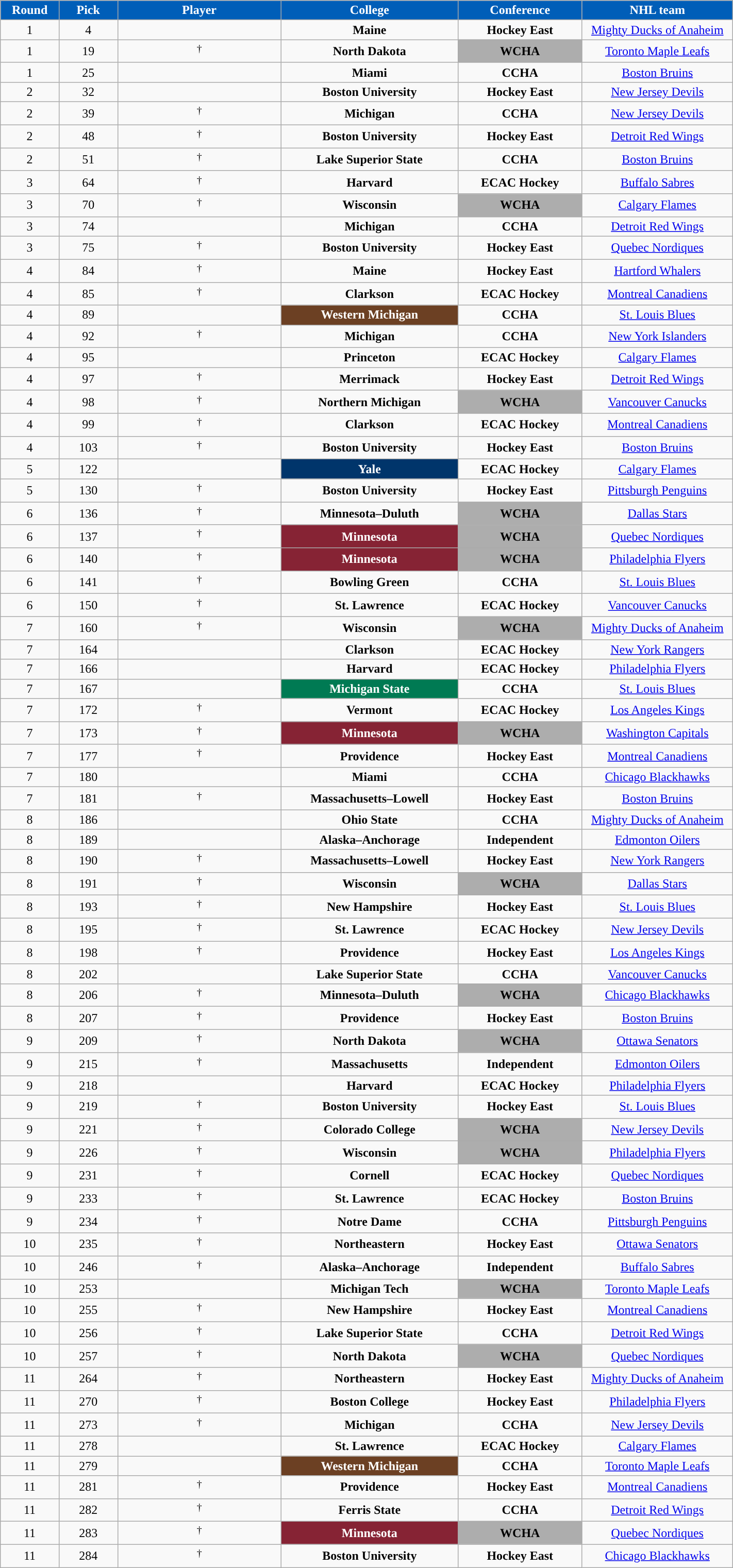<table class="wikitable sortable" width="75%">
<tr>
<th style="color:white; background-color:#005EB8; width: 4em;">Round</th>
<th style="color:white; background-color:#005EB8; width: 4em;">Pick</th>
<th style="color:white; background-color:#005EB8; width: 12em;">Player</th>
<th style="color:white; background-color:#005EB8; width: 13em;">College</th>
<th style="color:white; background-color:#005EB8; width: 9em;">Conference</th>
<th style="color:white; background-color:#005EB8; width: 11em;">NHL team</th>
</tr>
<tr align="center" bgcolor="">
<td>1</td>
<td>4</td>
<td></td>
<td><strong>Maine</strong></td>
<td><strong>Hockey East</strong></td>
<td><a href='#'>Mighty Ducks of Anaheim</a></td>
</tr>
<tr align="center" bgcolor="">
<td>1</td>
<td>19</td>
<td> <sup>†</sup></td>
<td><strong>North Dakota</strong></td>
<td style="color:black; background:#ADADAD; "><strong>WCHA</strong></td>
<td><a href='#'>Toronto Maple Leafs</a></td>
</tr>
<tr align="center" bgcolor="">
<td>1</td>
<td>25</td>
<td></td>
<td><strong>Miami</strong></td>
<td><strong>CCHA</strong></td>
<td><a href='#'>Boston Bruins</a></td>
</tr>
<tr align="center" bgcolor="">
<td>2</td>
<td>32</td>
<td></td>
<td><strong>Boston University</strong></td>
<td><strong>Hockey East</strong></td>
<td><a href='#'>New Jersey Devils</a></td>
</tr>
<tr align="center" bgcolor="">
<td>2</td>
<td>39</td>
<td> <sup>†</sup></td>
<td><strong>Michigan</strong></td>
<td><strong>CCHA</strong></td>
<td><a href='#'>New Jersey Devils</a></td>
</tr>
<tr align="center" bgcolor="">
<td>2</td>
<td>48</td>
<td> <sup>†</sup></td>
<td><strong>Boston University</strong></td>
<td><strong>Hockey East</strong></td>
<td><a href='#'>Detroit Red Wings</a></td>
</tr>
<tr align="center" bgcolor="">
<td>2</td>
<td>51</td>
<td> <sup>†</sup></td>
<td><strong>Lake Superior State</strong></td>
<td><strong>CCHA</strong></td>
<td><a href='#'>Boston Bruins</a></td>
</tr>
<tr align="center" bgcolor="">
<td>3</td>
<td>64</td>
<td> <sup>†</sup></td>
<td><strong>Harvard</strong></td>
<td><strong>ECAC Hockey</strong></td>
<td><a href='#'>Buffalo Sabres</a></td>
</tr>
<tr align="center" bgcolor="">
<td>3</td>
<td>70</td>
<td> <sup>†</sup></td>
<td><strong>Wisconsin</strong></td>
<td style="color:black; background:#ADADAD; "><strong>WCHA</strong></td>
<td><a href='#'>Calgary Flames</a></td>
</tr>
<tr align="center" bgcolor="">
<td>3</td>
<td>74</td>
<td></td>
<td><strong>Michigan</strong></td>
<td><strong>CCHA</strong></td>
<td><a href='#'>Detroit Red Wings</a></td>
</tr>
<tr align="center" bgcolor="">
<td>3</td>
<td>75</td>
<td> <sup>†</sup></td>
<td><strong>Boston University</strong></td>
<td><strong>Hockey East</strong></td>
<td><a href='#'>Quebec Nordiques</a></td>
</tr>
<tr align="center" bgcolor="">
<td>4</td>
<td>84</td>
<td> <sup>†</sup></td>
<td><strong>Maine</strong></td>
<td><strong>Hockey East</strong></td>
<td><a href='#'>Hartford Whalers</a></td>
</tr>
<tr align="center" bgcolor="">
<td>4</td>
<td>85</td>
<td> <sup>†</sup></td>
<td><strong>Clarkson</strong></td>
<td><strong>ECAC Hockey</strong></td>
<td><a href='#'>Montreal Canadiens</a></td>
</tr>
<tr align="center" bgcolor="">
<td>4</td>
<td>89</td>
<td></td>
<td style="color:white; background:#6C4023; "><strong>Western Michigan</strong></td>
<td><strong>CCHA</strong></td>
<td><a href='#'>St. Louis Blues</a></td>
</tr>
<tr align="center" bgcolor="">
<td>4</td>
<td>92</td>
<td> <sup>†</sup></td>
<td><strong>Michigan</strong></td>
<td><strong>CCHA</strong></td>
<td><a href='#'>New York Islanders</a></td>
</tr>
<tr align="center" bgcolor="">
<td>4</td>
<td>95</td>
<td></td>
<td><strong>Princeton</strong></td>
<td><strong>ECAC Hockey</strong></td>
<td><a href='#'>Calgary Flames</a></td>
</tr>
<tr align="center" bgcolor="">
<td>4</td>
<td>97</td>
<td> <sup>†</sup></td>
<td><strong>Merrimack</strong></td>
<td><strong>Hockey East</strong></td>
<td><a href='#'>Detroit Red Wings</a></td>
</tr>
<tr align="center" bgcolor="">
<td>4</td>
<td>98</td>
<td> <sup>†</sup></td>
<td><strong>Northern Michigan</strong></td>
<td style="color:black; background:#ADADAD; "><strong>WCHA</strong></td>
<td><a href='#'>Vancouver Canucks</a></td>
</tr>
<tr align="center" bgcolor="">
<td>4</td>
<td>99</td>
<td> <sup>†</sup></td>
<td><strong>Clarkson</strong></td>
<td><strong>ECAC Hockey</strong></td>
<td><a href='#'>Montreal Canadiens</a></td>
</tr>
<tr align="center" bgcolor="">
<td>4</td>
<td>103</td>
<td> <sup>†</sup></td>
<td><strong>Boston University</strong></td>
<td><strong>Hockey East</strong></td>
<td><a href='#'>Boston Bruins</a></td>
</tr>
<tr align="center" bgcolor="">
<td>5</td>
<td>122</td>
<td></td>
<td style="color:white; background:#00356B"><strong>Yale</strong></td>
<td><strong>ECAC Hockey</strong></td>
<td><a href='#'>Calgary Flames</a></td>
</tr>
<tr align="center" bgcolor="">
<td>5</td>
<td>130</td>
<td> <sup>†</sup></td>
<td><strong>Boston University</strong></td>
<td><strong>Hockey East</strong></td>
<td><a href='#'>Pittsburgh Penguins</a></td>
</tr>
<tr align="center" bgcolor="">
<td>6</td>
<td>136</td>
<td> <sup>†</sup></td>
<td><strong>Minnesota–Duluth</strong></td>
<td style="color:black; background:#ADADAD; "><strong>WCHA</strong></td>
<td><a href='#'>Dallas Stars</a></td>
</tr>
<tr align="center" bgcolor="">
<td>6</td>
<td>137</td>
<td> <sup>†</sup></td>
<td style="color:white; background:#862334; "><strong>Minnesota</strong></td>
<td style="color:black; background:#ADADAD; "><strong>WCHA</strong></td>
<td><a href='#'>Quebec Nordiques</a></td>
</tr>
<tr align="center" bgcolor="">
<td>6</td>
<td>140</td>
<td> <sup>†</sup></td>
<td style="color:white; background:#862334; "><strong>Minnesota</strong></td>
<td style="color:black; background:#ADADAD; "><strong>WCHA</strong></td>
<td><a href='#'>Philadelphia Flyers</a></td>
</tr>
<tr align="center" bgcolor="">
<td>6</td>
<td>141</td>
<td> <sup>†</sup></td>
<td><strong>Bowling Green</strong></td>
<td><strong>CCHA</strong></td>
<td><a href='#'>St. Louis Blues</a></td>
</tr>
<tr align="center" bgcolor="">
<td>6</td>
<td>150</td>
<td> <sup>†</sup></td>
<td><strong>St. Lawrence</strong></td>
<td><strong>ECAC Hockey</strong></td>
<td><a href='#'>Vancouver Canucks</a></td>
</tr>
<tr align="center" bgcolor="">
<td>7</td>
<td>160</td>
<td> <sup>†</sup></td>
<td><strong>Wisconsin</strong></td>
<td style="color:black; background:#ADADAD; "><strong>WCHA</strong></td>
<td><a href='#'>Mighty Ducks of Anaheim</a></td>
</tr>
<tr align="center" bgcolor="">
<td>7</td>
<td>164</td>
<td></td>
<td><strong>Clarkson</strong></td>
<td><strong>ECAC Hockey</strong></td>
<td><a href='#'>New York Rangers</a></td>
</tr>
<tr align="center" bgcolor="">
<td>7</td>
<td>166</td>
<td></td>
<td><strong>Harvard</strong></td>
<td><strong>ECAC Hockey</strong></td>
<td><a href='#'>Philadelphia Flyers</a></td>
</tr>
<tr align="center" bgcolor="">
<td>7</td>
<td>167</td>
<td></td>
<td style="color:white; background:#007A53"><strong>Michigan State</strong></td>
<td><strong>CCHA</strong></td>
<td><a href='#'>St. Louis Blues</a></td>
</tr>
<tr align="center" bgcolor="">
<td>7</td>
<td>172</td>
<td> <sup>†</sup></td>
<td><strong>Vermont</strong></td>
<td><strong>ECAC Hockey</strong></td>
<td><a href='#'>Los Angeles Kings</a></td>
</tr>
<tr align="center" bgcolor="">
<td>7</td>
<td>173</td>
<td> <sup>†</sup></td>
<td style="color:white; background:#862334; "><strong>Minnesota</strong></td>
<td style="color:black; background:#ADADAD; "><strong>WCHA</strong></td>
<td><a href='#'>Washington Capitals</a></td>
</tr>
<tr align="center" bgcolor="">
<td>7</td>
<td>177</td>
<td> <sup>†</sup></td>
<td><strong>Providence</strong></td>
<td><strong>Hockey East</strong></td>
<td><a href='#'>Montreal Canadiens</a></td>
</tr>
<tr align="center" bgcolor="">
<td>7</td>
<td>180</td>
<td></td>
<td><strong>Miami</strong></td>
<td><strong>CCHA</strong></td>
<td><a href='#'>Chicago Blackhawks</a></td>
</tr>
<tr align="center" bgcolor="">
<td>7</td>
<td>181</td>
<td> <sup>†</sup></td>
<td><strong>Massachusetts–Lowell</strong></td>
<td><strong>Hockey East</strong></td>
<td><a href='#'>Boston Bruins</a></td>
</tr>
<tr align="center" bgcolor="">
<td>8</td>
<td>186</td>
<td></td>
<td><strong>Ohio State</strong></td>
<td><strong>CCHA</strong></td>
<td><a href='#'>Mighty Ducks of Anaheim</a></td>
</tr>
<tr align="center" bgcolor="">
<td>8</td>
<td>189</td>
<td></td>
<td><strong>Alaska–Anchorage</strong></td>
<td><strong>Independent</strong></td>
<td><a href='#'>Edmonton Oilers</a></td>
</tr>
<tr align="center" bgcolor="">
<td>8</td>
<td>190</td>
<td> <sup>†</sup></td>
<td><strong>Massachusetts–Lowell</strong></td>
<td><strong>Hockey East</strong></td>
<td><a href='#'>New York Rangers</a></td>
</tr>
<tr align="center" bgcolor="">
<td>8</td>
<td>191</td>
<td> <sup>†</sup></td>
<td><strong>Wisconsin</strong></td>
<td style="color:black; background:#ADADAD; "><strong>WCHA</strong></td>
<td><a href='#'>Dallas Stars</a></td>
</tr>
<tr align="center" bgcolor="">
<td>8</td>
<td>193</td>
<td> <sup>†</sup></td>
<td><strong>New Hampshire</strong></td>
<td><strong>Hockey East</strong></td>
<td><a href='#'>St. Louis Blues</a></td>
</tr>
<tr align="center" bgcolor="">
<td>8</td>
<td>195</td>
<td> <sup>†</sup></td>
<td><strong>St. Lawrence</strong></td>
<td><strong>ECAC Hockey</strong></td>
<td><a href='#'>New Jersey Devils</a></td>
</tr>
<tr align="center" bgcolor="">
<td>8</td>
<td>198</td>
<td> <sup>†</sup></td>
<td><strong>Providence</strong></td>
<td><strong>Hockey East</strong></td>
<td><a href='#'>Los Angeles Kings</a></td>
</tr>
<tr align="center" bgcolor="">
<td>8</td>
<td>202</td>
<td></td>
<td><strong>Lake Superior State</strong></td>
<td><strong>CCHA</strong></td>
<td><a href='#'>Vancouver Canucks</a></td>
</tr>
<tr align="center" bgcolor="">
<td>8</td>
<td>206</td>
<td> <sup>†</sup></td>
<td><strong>Minnesota–Duluth</strong></td>
<td style="color:black; background:#ADADAD; "><strong>WCHA</strong></td>
<td><a href='#'>Chicago Blackhawks</a></td>
</tr>
<tr align="center" bgcolor="">
<td>8</td>
<td>207</td>
<td> <sup>†</sup></td>
<td><strong>Providence</strong></td>
<td><strong>Hockey East</strong></td>
<td><a href='#'>Boston Bruins</a></td>
</tr>
<tr align="center" bgcolor="">
<td>9</td>
<td>209</td>
<td> <sup>†</sup></td>
<td><strong>North Dakota</strong></td>
<td style="color:black; background:#ADADAD; "><strong>WCHA</strong></td>
<td><a href='#'>Ottawa Senators</a></td>
</tr>
<tr align="center" bgcolor="">
<td>9</td>
<td>215</td>
<td> <sup>†</sup></td>
<td><strong>Massachusetts</strong></td>
<td><strong>Independent</strong></td>
<td><a href='#'>Edmonton Oilers</a></td>
</tr>
<tr align="center" bgcolor="">
<td>9</td>
<td>218</td>
<td></td>
<td><strong>Harvard</strong></td>
<td><strong>ECAC Hockey</strong></td>
<td><a href='#'>Philadelphia Flyers</a></td>
</tr>
<tr align="center" bgcolor="">
<td>9</td>
<td>219</td>
<td> <sup>†</sup></td>
<td><strong>Boston University</strong></td>
<td><strong>Hockey East</strong></td>
<td><a href='#'>St. Louis Blues</a></td>
</tr>
<tr align="center" bgcolor="">
<td>9</td>
<td>221</td>
<td> <sup>†</sup></td>
<td><strong>Colorado College</strong></td>
<td style="color:black; background:#ADADAD; "><strong>WCHA</strong></td>
<td><a href='#'>New Jersey Devils</a></td>
</tr>
<tr align="center" bgcolor="">
<td>9</td>
<td>226</td>
<td> <sup>†</sup></td>
<td><strong>Wisconsin</strong></td>
<td style="color:black; background:#ADADAD; "><strong>WCHA</strong></td>
<td><a href='#'>Philadelphia Flyers</a></td>
</tr>
<tr align="center" bgcolor="">
<td>9</td>
<td>231</td>
<td> <sup>†</sup></td>
<td><strong>Cornell</strong></td>
<td><strong>ECAC Hockey</strong></td>
<td><a href='#'>Quebec Nordiques</a></td>
</tr>
<tr align="center" bgcolor="">
<td>9</td>
<td>233</td>
<td> <sup>†</sup></td>
<td><strong>St. Lawrence</strong></td>
<td><strong>ECAC Hockey</strong></td>
<td><a href='#'>Boston Bruins</a></td>
</tr>
<tr align="center" bgcolor="">
<td>9</td>
<td>234</td>
<td> <sup>†</sup></td>
<td><strong>Notre Dame</strong></td>
<td><strong>CCHA</strong></td>
<td><a href='#'>Pittsburgh Penguins</a></td>
</tr>
<tr align="center" bgcolor="">
<td>10</td>
<td>235</td>
<td> <sup>†</sup></td>
<td><strong>Northeastern</strong></td>
<td><strong>Hockey East</strong></td>
<td><a href='#'>Ottawa Senators</a></td>
</tr>
<tr align="center" bgcolor="">
<td>10</td>
<td>246</td>
<td> <sup>†</sup></td>
<td><strong>Alaska–Anchorage</strong></td>
<td><strong>Independent</strong></td>
<td><a href='#'>Buffalo Sabres</a></td>
</tr>
<tr align="center" bgcolor="">
<td>10</td>
<td>253</td>
<td></td>
<td><strong>Michigan Tech</strong></td>
<td style="color:black; background:#ADADAD; "><strong>WCHA</strong></td>
<td><a href='#'>Toronto Maple Leafs</a></td>
</tr>
<tr align="center" bgcolor="">
<td>10</td>
<td>255</td>
<td> <sup>†</sup></td>
<td><strong>New Hampshire</strong></td>
<td><strong>Hockey East</strong></td>
<td><a href='#'>Montreal Canadiens</a></td>
</tr>
<tr align="center" bgcolor="">
<td>10</td>
<td>256</td>
<td> <sup>†</sup></td>
<td><strong>Lake Superior State</strong></td>
<td><strong>CCHA</strong></td>
<td><a href='#'>Detroit Red Wings</a></td>
</tr>
<tr align="center" bgcolor="">
<td>10</td>
<td>257</td>
<td> <sup>†</sup></td>
<td><strong>North Dakota</strong></td>
<td style="color:black; background:#ADADAD; "><strong>WCHA</strong></td>
<td><a href='#'>Quebec Nordiques</a></td>
</tr>
<tr align="center" bgcolor="">
<td>11</td>
<td>264</td>
<td> <sup>†</sup></td>
<td><strong>Northeastern</strong></td>
<td><strong>Hockey East</strong></td>
<td><a href='#'>Mighty Ducks of Anaheim</a></td>
</tr>
<tr align="center" bgcolor="">
<td>11</td>
<td>270</td>
<td> <sup>†</sup></td>
<td><strong>Boston College</strong></td>
<td><strong>Hockey East</strong></td>
<td><a href='#'>Philadelphia Flyers</a></td>
</tr>
<tr align="center" bgcolor="">
<td>11</td>
<td>273</td>
<td> <sup>†</sup></td>
<td><strong>Michigan</strong></td>
<td><strong>CCHA</strong></td>
<td><a href='#'>New Jersey Devils</a></td>
</tr>
<tr align="center" bgcolor="">
<td>11</td>
<td>278</td>
<td></td>
<td><strong>St. Lawrence</strong></td>
<td><strong>ECAC Hockey</strong></td>
<td><a href='#'>Calgary Flames</a></td>
</tr>
<tr align="center" bgcolor="">
<td>11</td>
<td>279</td>
<td></td>
<td style="color:white; background:#6C4023; "><strong>Western Michigan</strong></td>
<td><strong>CCHA</strong></td>
<td><a href='#'>Toronto Maple Leafs</a></td>
</tr>
<tr align="center" bgcolor="">
<td>11</td>
<td>281</td>
<td> <sup>†</sup></td>
<td><strong>Providence</strong></td>
<td><strong>Hockey East</strong></td>
<td><a href='#'>Montreal Canadiens</a></td>
</tr>
<tr align="center" bgcolor="">
<td>11</td>
<td>282</td>
<td> <sup>†</sup></td>
<td><strong>Ferris State</strong></td>
<td><strong>CCHA</strong></td>
<td><a href='#'>Detroit Red Wings</a></td>
</tr>
<tr align="center" bgcolor="">
<td>11</td>
<td>283</td>
<td> <sup>†</sup></td>
<td style="color:white; background:#862334; "><strong>Minnesota</strong></td>
<td style="color:black; background:#ADADAD; "><strong>WCHA</strong></td>
<td><a href='#'>Quebec Nordiques</a></td>
</tr>
<tr align="center" bgcolor="">
<td>11</td>
<td>284</td>
<td> <sup>†</sup></td>
<td><strong>Boston University</strong></td>
<td><strong>Hockey East</strong></td>
<td><a href='#'>Chicago Blackhawks</a></td>
</tr>
</table>
